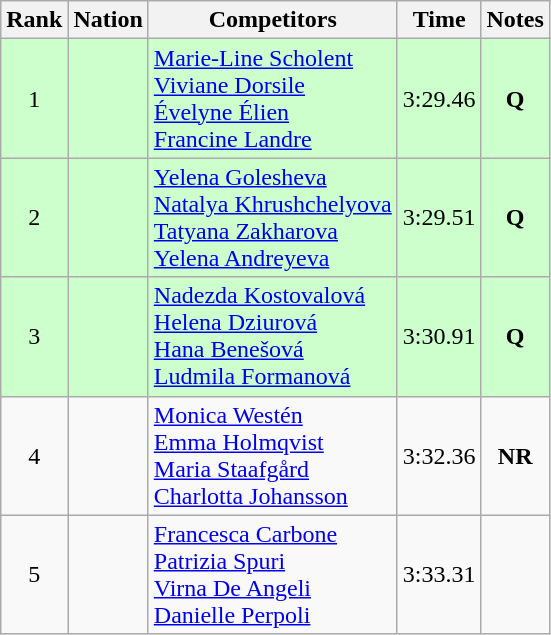<table class="wikitable sortable" style="text-align:center">
<tr>
<th>Rank</th>
<th>Nation</th>
<th>Competitors</th>
<th>Time</th>
<th>Notes</th>
</tr>
<tr bgcolor=ccffcc>
<td>1</td>
<td align=left></td>
<td align=left><a href='#'>Marie-Line Scholent</a><br><a href='#'>Viviane Dorsile</a><br><a href='#'>Évelyne Élien</a><br><a href='#'>Francine Landre</a></td>
<td>3:29.46</td>
<td><strong>Q</strong></td>
</tr>
<tr bgcolor=ccffcc>
<td>2</td>
<td align=left></td>
<td align=left><a href='#'>Yelena Golesheva</a><br><a href='#'>Natalya Khrushchelyova</a><br><a href='#'>Tatyana Zakharova</a><br><a href='#'>Yelena Andreyeva</a></td>
<td>3:29.51</td>
<td><strong>Q</strong></td>
</tr>
<tr bgcolor=ccffcc>
<td>3</td>
<td align=left></td>
<td align=left><a href='#'>Nadezda Kostovalová</a><br><a href='#'>Helena Dziurová</a><br><a href='#'>Hana Benešová</a><br><a href='#'>Ludmila Formanová</a></td>
<td>3:30.91</td>
<td><strong>Q</strong></td>
</tr>
<tr>
<td>4</td>
<td align=left></td>
<td align=left><a href='#'>Monica Westén</a><br><a href='#'>Emma Holmqvist</a><br><a href='#'>Maria Staafgård</a><br><a href='#'>Charlotta Johansson</a></td>
<td>3:32.36</td>
<td><strong>NR</strong></td>
</tr>
<tr>
<td>5</td>
<td align=left></td>
<td align=left><a href='#'>Francesca Carbone</a><br><a href='#'>Patrizia Spuri</a><br><a href='#'>Virna De Angeli</a><br><a href='#'>Danielle Perpoli</a></td>
<td>3:33.31</td>
<td></td>
</tr>
</table>
